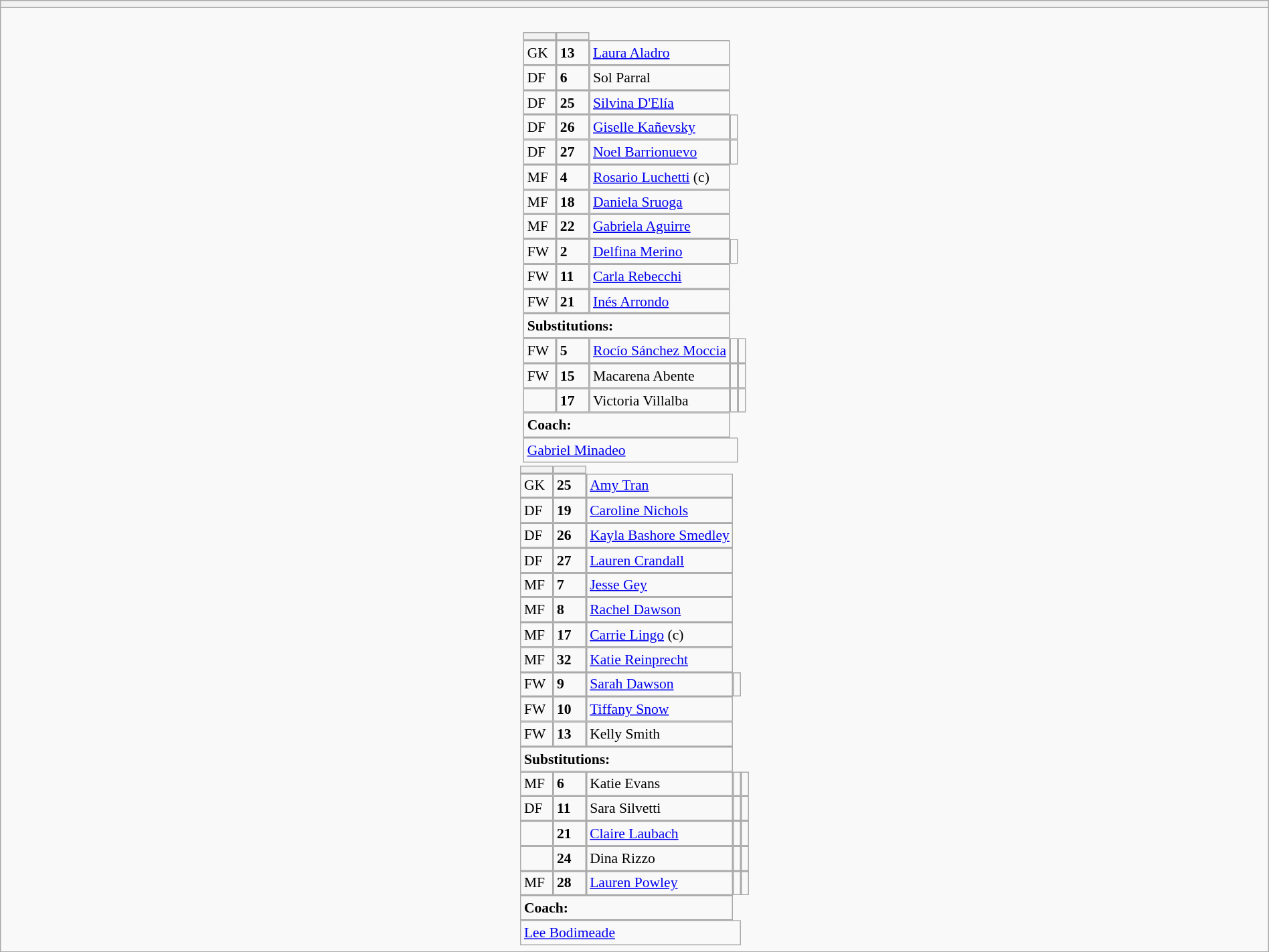<table style="width:100%" class="wikitable collapsible collapsed">
<tr>
<th></th>
</tr>
<tr>
<td><br>






<table style="font-size:90%; margin:0.2em auto;" cellspacing="0" cellpadding="0">
<tr>
<th width="25"></th>
<th width="25"></th>
</tr>
<tr>
<td>GK</td>
<td><strong>13</strong></td>
<td><a href='#'>Laura Aladro</a></td>
</tr>
<tr>
<td>DF</td>
<td><strong>6</strong></td>
<td>Sol Parral</td>
</tr>
<tr>
<td>DF</td>
<td><strong>25</strong></td>
<td><a href='#'>Silvina D'Elía</a></td>
</tr>
<tr>
<td>DF</td>
<td><strong>26</strong></td>
<td><a href='#'>Giselle Kañevsky</a></td>
<td> </td>
</tr>
<tr>
<td>DF</td>
<td><strong>27</strong></td>
<td><a href='#'>Noel Barrionuevo</a></td>
<td></td>
</tr>
<tr>
<td>MF</td>
<td><strong>4</strong></td>
<td><a href='#'>Rosario Luchetti</a> (c)</td>
</tr>
<tr>
<td>MF</td>
<td><strong>18</strong></td>
<td><a href='#'>Daniela Sruoga</a></td>
</tr>
<tr>
<td>MF</td>
<td><strong>22</strong></td>
<td><a href='#'>Gabriela Aguirre</a></td>
</tr>
<tr>
<td>FW</td>
<td><strong>2</strong></td>
<td><a href='#'>Delfina Merino</a></td>
<td></td>
</tr>
<tr>
<td>FW</td>
<td><strong>11</strong></td>
<td><a href='#'>Carla Rebecchi</a></td>
</tr>
<tr>
<td>FW</td>
<td><strong>21</strong></td>
<td><a href='#'>Inés Arrondo</a></td>
</tr>
<tr>
<td colspan=3><strong>Substitutions:</strong></td>
</tr>
<tr>
<td>FW</td>
<td><strong>5</strong></td>
<td><a href='#'>Rocío Sánchez Moccia</a></td>
<td></td>
<td></td>
</tr>
<tr>
<td>FW</td>
<td><strong>15</strong></td>
<td>Macarena Abente</td>
<td></td>
<td></td>
</tr>
<tr>
<td></td>
<td><strong>17</strong></td>
<td>Victoria Villalba</td>
<td></td>
<td></td>
</tr>
<tr>
<td colspan=3><strong>Coach:</strong></td>
</tr>
<tr>
<td colspan=4> <a href='#'>Gabriel Minadeo</a></td>
</tr>
</table>
<table cellspacing="0" cellpadding="0" style="font-size:90%; margin:0.2em auto;">
<tr>
<th width="25"></th>
<th width="25"></th>
</tr>
<tr>
<td>GK</td>
<td><strong>25</strong></td>
<td><a href='#'>Amy Tran</a></td>
</tr>
<tr>
<td>DF</td>
<td><strong>19</strong></td>
<td><a href='#'>Caroline Nichols</a></td>
</tr>
<tr>
<td>DF</td>
<td><strong>26</strong></td>
<td><a href='#'>Kayla Bashore Smedley</a></td>
</tr>
<tr>
<td>DF</td>
<td><strong>27</strong></td>
<td><a href='#'>Lauren Crandall</a></td>
</tr>
<tr>
<td>MF</td>
<td><strong>7</strong></td>
<td><a href='#'>Jesse Gey</a></td>
</tr>
<tr>
<td>MF</td>
<td><strong>8</strong></td>
<td><a href='#'>Rachel Dawson</a></td>
</tr>
<tr>
<td>MF</td>
<td><strong>17</strong></td>
<td><a href='#'>Carrie Lingo</a> (c)</td>
</tr>
<tr>
<td>MF</td>
<td><strong>32</strong></td>
<td><a href='#'>Katie Reinprecht</a></td>
</tr>
<tr>
<td>FW</td>
<td><strong>9</strong></td>
<td><a href='#'>Sarah Dawson</a></td>
<td> </td>
</tr>
<tr>
<td>FW</td>
<td><strong>10</strong></td>
<td><a href='#'>Tiffany Snow</a></td>
</tr>
<tr>
<td>FW</td>
<td><strong>13</strong></td>
<td>Kelly Smith</td>
</tr>
<tr>
<td colspan=3><strong>Substitutions:</strong></td>
</tr>
<tr>
<td>MF</td>
<td><strong>6</strong></td>
<td>Katie Evans</td>
<td> </td>
<td></td>
</tr>
<tr>
<td>DF</td>
<td><strong>11</strong></td>
<td>Sara Silvetti</td>
<td></td>
<td></td>
</tr>
<tr>
<td></td>
<td><strong>21</strong></td>
<td><a href='#'>Claire Laubach</a></td>
<td></td>
<td></td>
</tr>
<tr>
<td></td>
<td><strong>24</strong></td>
<td>Dina Rizzo</td>
<td></td>
<td></td>
</tr>
<tr>
<td>MF</td>
<td><strong>28</strong></td>
<td><a href='#'>Lauren Powley</a></td>
<td></td>
<td></td>
</tr>
<tr>
<td colspan=3><strong>Coach:</strong></td>
</tr>
<tr>
<td colspan=4> <a href='#'>Lee Bodimeade</a></td>
</tr>
</table>
</td>
</tr>
</table>
